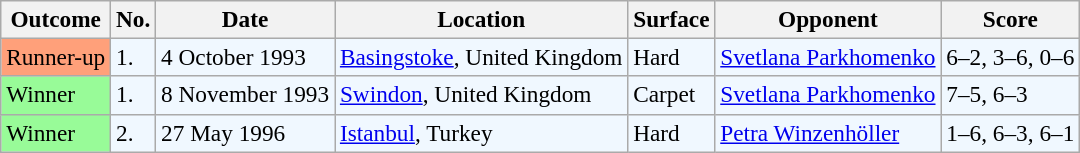<table class="sortable wikitable" style="font-size:97%;">
<tr>
<th>Outcome</th>
<th>No.</th>
<th>Date</th>
<th>Location</th>
<th>Surface</th>
<th>Opponent</th>
<th>Score</th>
</tr>
<tr style="background:#f0f8ff;">
<td bgcolor="FFA07A">Runner-up</td>
<td>1.</td>
<td>4 October 1993</td>
<td><a href='#'>Basingstoke</a>, United Kingdom</td>
<td>Hard</td>
<td> <a href='#'>Svetlana Parkhomenko</a></td>
<td>6–2, 3–6, 0–6</td>
</tr>
<tr style="background:#f0f8ff;">
<td bgcolor="98FB98">Winner</td>
<td>1.</td>
<td>8 November 1993</td>
<td><a href='#'>Swindon</a>, United Kingdom</td>
<td>Carpet</td>
<td> <a href='#'>Svetlana Parkhomenko</a></td>
<td>7–5, 6–3</td>
</tr>
<tr style="background:#f0f8ff;">
<td bgcolor="98FB98">Winner</td>
<td>2.</td>
<td>27 May 1996</td>
<td><a href='#'>Istanbul</a>, Turkey</td>
<td>Hard</td>
<td> <a href='#'>Petra Winzenhöller</a></td>
<td>1–6, 6–3, 6–1</td>
</tr>
</table>
